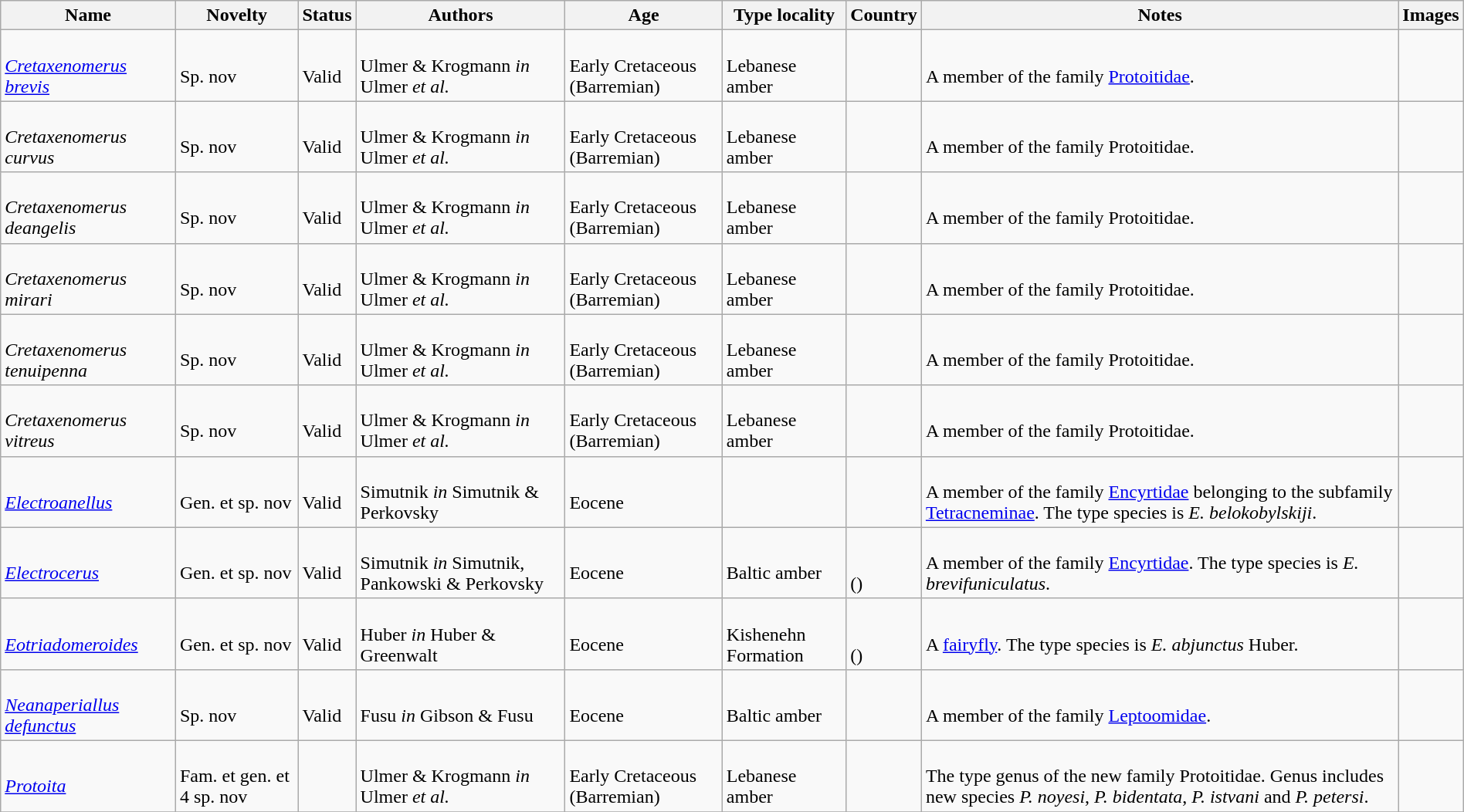<table class="wikitable sortable" align="center" width="100%">
<tr>
<th>Name</th>
<th>Novelty</th>
<th>Status</th>
<th>Authors</th>
<th>Age</th>
<th>Type locality</th>
<th>Country</th>
<th>Notes</th>
<th>Images</th>
</tr>
<tr>
<td><br><em><a href='#'>Cretaxenomerus brevis</a></em></td>
<td><br>Sp. nov</td>
<td><br>Valid</td>
<td><br>Ulmer & Krogmann <em>in</em> Ulmer <em>et al.</em></td>
<td><br>Early Cretaceous (Barremian)</td>
<td><br>Lebanese amber</td>
<td><br></td>
<td><br>A member of the family <a href='#'>Protoitidae</a>.</td>
<td></td>
</tr>
<tr>
<td><br><em>Cretaxenomerus curvus</em></td>
<td><br>Sp. nov</td>
<td><br>Valid</td>
<td><br>Ulmer & Krogmann <em>in</em> Ulmer <em>et al.</em></td>
<td><br>Early Cretaceous (Barremian)</td>
<td><br>Lebanese amber</td>
<td><br></td>
<td><br>A member of the family Protoitidae.</td>
<td></td>
</tr>
<tr>
<td><br><em>Cretaxenomerus deangelis</em></td>
<td><br>Sp. nov</td>
<td><br>Valid</td>
<td><br>Ulmer & Krogmann <em>in</em> Ulmer <em>et al.</em></td>
<td><br>Early Cretaceous (Barremian)</td>
<td><br>Lebanese amber</td>
<td><br></td>
<td><br>A member of the family Protoitidae.</td>
<td></td>
</tr>
<tr>
<td><br><em>Cretaxenomerus mirari</em></td>
<td><br>Sp. nov</td>
<td><br>Valid</td>
<td><br>Ulmer & Krogmann <em>in</em> Ulmer <em>et al.</em></td>
<td><br>Early Cretaceous (Barremian)</td>
<td><br>Lebanese amber</td>
<td><br></td>
<td><br>A member of the family Protoitidae.</td>
<td></td>
</tr>
<tr>
<td><br><em>Cretaxenomerus tenuipenna</em></td>
<td><br>Sp. nov</td>
<td><br>Valid</td>
<td><br>Ulmer & Krogmann <em>in</em> Ulmer <em>et al.</em></td>
<td><br>Early Cretaceous (Barremian)</td>
<td><br>Lebanese amber</td>
<td><br></td>
<td><br>A member of the family Protoitidae.</td>
<td></td>
</tr>
<tr>
<td><br><em>Cretaxenomerus vitreus</em></td>
<td><br>Sp. nov</td>
<td><br>Valid</td>
<td><br>Ulmer & Krogmann <em>in</em> Ulmer <em>et al.</em></td>
<td><br>Early Cretaceous (Barremian)</td>
<td><br>Lebanese amber</td>
<td><br></td>
<td><br>A member of the family Protoitidae.</td>
<td></td>
</tr>
<tr>
<td><br><em><a href='#'>Electroanellus</a></em></td>
<td><br>Gen. et sp. nov</td>
<td><br>Valid</td>
<td><br>Simutnik <em>in</em> Simutnik & Perkovsky</td>
<td><br>Eocene</td>
<td></td>
<td><br></td>
<td><br>A member of the family <a href='#'>Encyrtidae</a> belonging to the subfamily <a href='#'>Tetracneminae</a>. The type species is <em>E. belokobylskiji</em>.</td>
<td></td>
</tr>
<tr>
<td><br><em><a href='#'>Electrocerus</a></em></td>
<td><br>Gen. et sp. nov</td>
<td><br>Valid</td>
<td><br>Simutnik <em>in</em> Simutnik, Pankowski & Perkovsky</td>
<td><br>Eocene</td>
<td><br>Baltic amber</td>
<td><br><br>()</td>
<td><br>A member of the family <a href='#'>Encyrtidae</a>. The type species is <em>E. brevifuniculatus</em>.</td>
<td></td>
</tr>
<tr>
<td><br><em><a href='#'>Eotriadomeroides</a></em></td>
<td><br>Gen. et sp. nov</td>
<td><br>Valid</td>
<td><br>Huber <em>in</em> Huber & Greenwalt</td>
<td><br>Eocene</td>
<td><br>Kishenehn Formation</td>
<td><br><br>()</td>
<td><br>A <a href='#'>fairyfly</a>. The type species is <em>E. abjunctus</em> Huber.</td>
<td></td>
</tr>
<tr>
<td><br><em><a href='#'>Neanaperiallus defunctus</a></em></td>
<td><br>Sp. nov</td>
<td><br>Valid</td>
<td><br>Fusu <em>in</em> Gibson & Fusu</td>
<td><br>Eocene</td>
<td><br>Baltic amber</td>
<td><br></td>
<td><br>A member of the family <a href='#'>Leptoomidae</a>.</td>
<td></td>
</tr>
<tr>
<td><br><em><a href='#'>Protoita</a></em></td>
<td><br>Fam. et gen. et 4 sp. nov</td>
<td></td>
<td><br>Ulmer & Krogmann <em>in</em> Ulmer <em>et al.</em></td>
<td><br>Early Cretaceous (Barremian)</td>
<td><br>Lebanese amber</td>
<td><br></td>
<td><br>The type genus of the new family Protoitidae. Genus includes new species <em>P. noyesi</em>, <em>P.  bidentata</em>, <em>P. istvani</em> and <em>P. petersi</em>.</td>
<td></td>
</tr>
<tr>
</tr>
</table>
